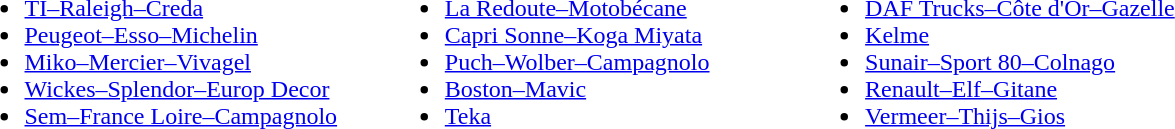<table>
<tr>
<td style="vertical-align:top; width:30%;"><br><ul><li><a href='#'>TI–Raleigh–Creda</a></li><li><a href='#'>Peugeot–Esso–Michelin</a></li><li><a href='#'>Miko–Mercier–Vivagel</a></li><li><a href='#'>Wickes–Splendor–Europ Decor</a></li><li><a href='#'>Sem–France Loire–Campagnolo</a></li></ul></td>
<td style="vertical-align:top; width:30%;"><br><ul><li><a href='#'>La Redoute–Motobécane</a></li><li><a href='#'>Capri Sonne–Koga Miyata</a></li><li><a href='#'>Puch–Wolber–Campagnolo</a></li><li><a href='#'>Boston–Mavic</a></li><li><a href='#'>Teka</a></li></ul></td>
<td style="vertical-align:top; width:30%;"><br><ul><li><a href='#'>DAF Trucks–Côte d'Or–Gazelle</a></li><li><a href='#'>Kelme</a></li><li><a href='#'>Sunair–Sport 80–Colnago</a></li><li><a href='#'>Renault–Elf–Gitane</a></li><li><a href='#'>Vermeer–Thijs–Gios</a></li></ul></td>
</tr>
</table>
